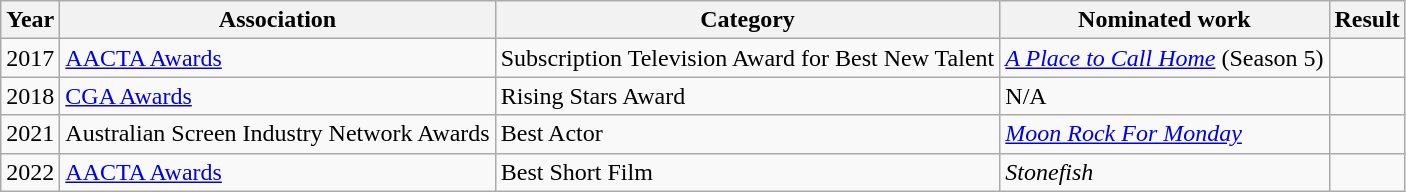<table class="wikitable sortable">
<tr>
<th>Year</th>
<th>Association</th>
<th>Category</th>
<th>Nominated work</th>
<th>Result</th>
</tr>
<tr>
<td>2017</td>
<td><a href='#'>AACTA Awards</a></td>
<td>Subscription Television Award for Best New Talent</td>
<td><em><a href='#'>A Place to Call Home</a></em> (Season 5)</td>
<td></td>
</tr>
<tr>
<td>2018</td>
<td><a href='#'>CGA Awards</a></td>
<td>Rising Stars Award</td>
<td>N/A</td>
<td></td>
</tr>
<tr>
<td>2021</td>
<td>Australian Screen Industry Network Awards</td>
<td>Best Actor</td>
<td><em><a href='#'>Moon Rock For Monday</a></em></td>
<td></td>
</tr>
<tr>
<td>2022</td>
<td><a href='#'>AACTA Awards</a></td>
<td>Best Short Film</td>
<td><em>Stonefish</em></td>
<td></td>
</tr>
</table>
